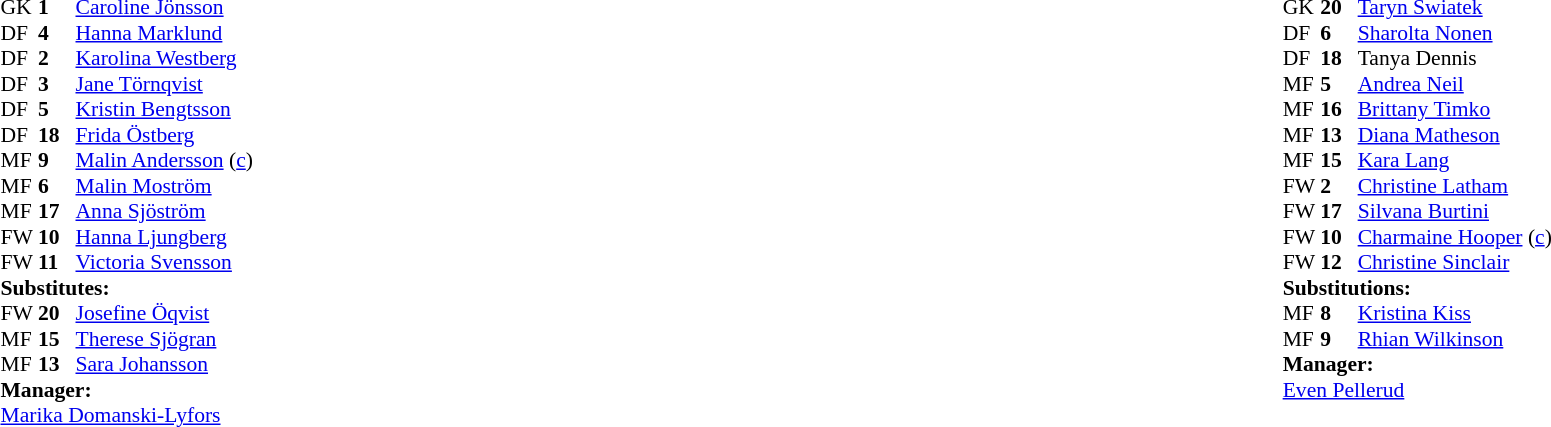<table width="100%">
<tr>
<td valign="top" width="50%"><br><table style="font-size: 90%" cellspacing="0" cellpadding="0">
<tr>
<th width="25"></th>
<th width="25"></th>
</tr>
<tr>
<td>GK</td>
<td><strong>1</strong></td>
<td><a href='#'>Caroline Jönsson</a></td>
</tr>
<tr>
<td>DF</td>
<td><strong>4</strong></td>
<td><a href='#'>Hanna Marklund</a></td>
</tr>
<tr>
<td>DF</td>
<td><strong>2</strong></td>
<td><a href='#'>Karolina Westberg</a></td>
</tr>
<tr>
<td>DF</td>
<td><strong>3</strong></td>
<td><a href='#'>Jane Törnqvist</a></td>
<td></td>
</tr>
<tr>
<td>DF</td>
<td><strong>5</strong></td>
<td><a href='#'>Kristin Bengtsson</a></td>
<td></td>
<td></td>
</tr>
<tr>
<td>DF</td>
<td><strong>18</strong></td>
<td><a href='#'>Frida Östberg</a></td>
</tr>
<tr>
<td>MF</td>
<td><strong>9</strong></td>
<td><a href='#'>Malin Andersson</a> (<a href='#'>c</a>)</td>
<td></td>
<td></td>
</tr>
<tr>
<td>MF</td>
<td><strong>6</strong></td>
<td><a href='#'>Malin Moström</a></td>
</tr>
<tr>
<td>MF</td>
<td><strong>17</strong></td>
<td><a href='#'>Anna Sjöström</a></td>
<td></td>
<td></td>
</tr>
<tr>
<td>FW</td>
<td><strong>10</strong></td>
<td><a href='#'>Hanna Ljungberg</a></td>
</tr>
<tr>
<td>FW</td>
<td><strong>11</strong></td>
<td><a href='#'>Victoria Svensson</a></td>
</tr>
<tr>
<td colspan=3><strong>Substitutes:</strong></td>
</tr>
<tr>
<td>FW</td>
<td><strong>20</strong></td>
<td><a href='#'>Josefine Öqvist</a></td>
<td></td>
<td></td>
</tr>
<tr>
<td>MF</td>
<td><strong>15</strong></td>
<td><a href='#'>Therese Sjögran</a></td>
<td></td>
<td></td>
</tr>
<tr>
<td>MF</td>
<td><strong>13</strong></td>
<td><a href='#'>Sara Johansson</a></td>
<td></td>
<td></td>
</tr>
<tr>
<td colspan=3><strong>Manager:</strong></td>
</tr>
<tr>
<td colspan=4><a href='#'>Marika Domanski-Lyfors</a></td>
</tr>
</table>
</td>
<td valign="top" width="50%"><br><table style="font-size: 90%" cellspacing="0" cellpadding="0" align="center">
<tr>
<th width=25></th>
<th width=25></th>
</tr>
<tr>
<td>GK</td>
<td><strong>20</strong></td>
<td><a href='#'>Taryn Swiatek</a></td>
</tr>
<tr>
<td>DF</td>
<td><strong>6</strong></td>
<td><a href='#'>Sharolta Nonen</a></td>
</tr>
<tr>
<td>DF</td>
<td><strong>18</strong></td>
<td>Tanya Dennis</td>
</tr>
<tr>
<td>MF</td>
<td><strong>5</strong></td>
<td><a href='#'>Andrea Neil</a></td>
</tr>
<tr>
<td>MF</td>
<td><strong>16</strong></td>
<td><a href='#'>Brittany Timko</a></td>
</tr>
<tr>
<td>MF</td>
<td><strong>13</strong></td>
<td><a href='#'>Diana Matheson</a></td>
</tr>
<tr>
<td>MF</td>
<td><strong>15</strong></td>
<td><a href='#'>Kara Lang</a></td>
</tr>
<tr>
<td>FW</td>
<td><strong>2</strong></td>
<td><a href='#'>Christine Latham</a></td>
<td></td>
<td></td>
</tr>
<tr>
<td>FW</td>
<td><strong>17</strong></td>
<td><a href='#'>Silvana Burtini</a></td>
<td></td>
<td></td>
</tr>
<tr>
<td>FW</td>
<td><strong>10</strong></td>
<td><a href='#'>Charmaine Hooper</a> (<a href='#'>c</a>)</td>
</tr>
<tr>
<td>FW</td>
<td><strong>12</strong></td>
<td><a href='#'>Christine Sinclair</a></td>
</tr>
<tr>
<td colspan=3><strong>Substitutions:</strong></td>
</tr>
<tr>
<td>MF</td>
<td><strong>8</strong></td>
<td><a href='#'>Kristina Kiss</a></td>
<td></td>
<td></td>
</tr>
<tr>
<td>MF</td>
<td><strong>9</strong></td>
<td><a href='#'>Rhian Wilkinson</a></td>
<td></td>
<td></td>
</tr>
<tr>
<td colspan=3><strong>Manager:</strong></td>
</tr>
<tr>
<td colspan=4> <a href='#'>Even Pellerud</a></td>
</tr>
</table>
</td>
</tr>
</table>
